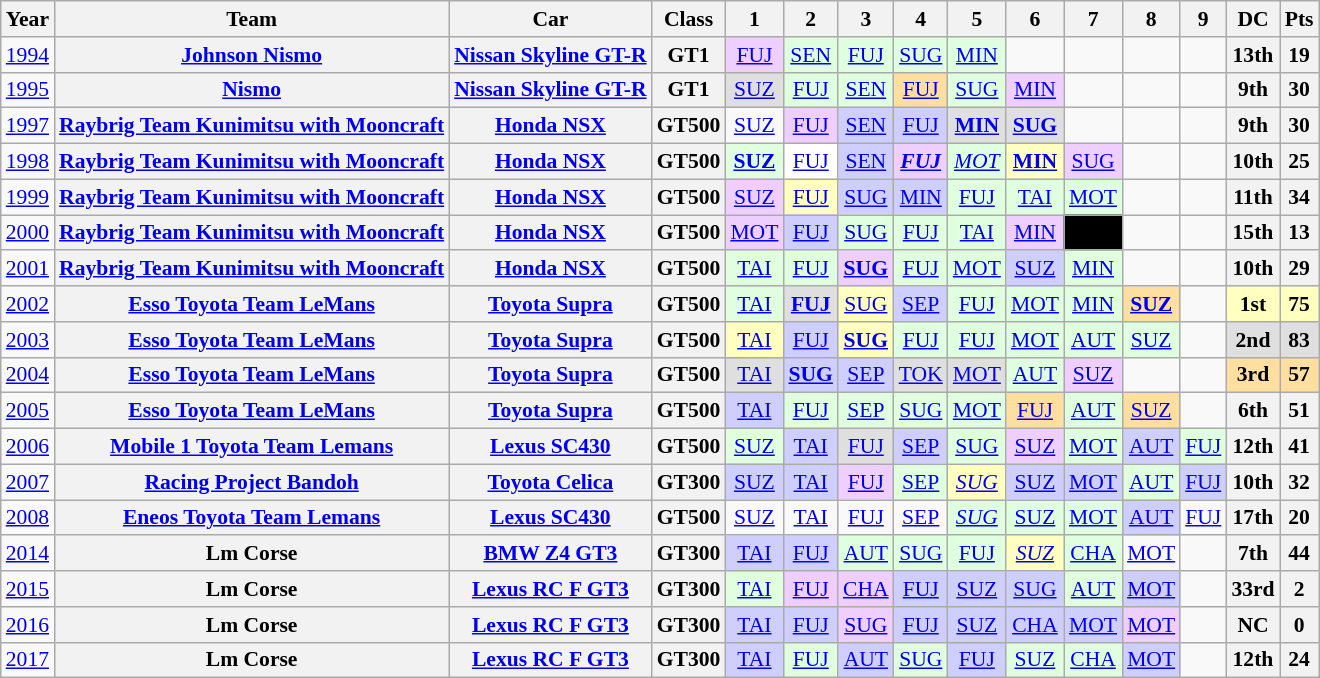<table class="wikitable" style="text-align:center; font-size:90%">
<tr>
<th>Year</th>
<th>Team</th>
<th>Car</th>
<th>Class</th>
<th>1</th>
<th>2</th>
<th>3</th>
<th>4</th>
<th>5</th>
<th>6</th>
<th>7</th>
<th>8</th>
<th>9</th>
<th>DC</th>
<th>Pts</th>
</tr>
<tr>
<td><a href='#'>1994</a></td>
<th><a href='#'>Johnson Nismo</a></th>
<th><a href='#'>Nissan Skyline GT-R</a></th>
<th>GT1</th>
<td style="background:#EFCFFF;"><a href='#'>FUJ</a><br></td>
<td style="background:#DFFFDF;"><a href='#'>SEN</a><br></td>
<td style="background:#DFFFDF;"><a href='#'>FUJ</a><br></td>
<td style="background:#DFFFDF;"><a href='#'>SUG</a><br></td>
<td style="background:#DFFFDF;"><a href='#'>MIN</a><br></td>
<td></td>
<td></td>
<td></td>
<td></td>
<th>13th</th>
<th>19</th>
</tr>
<tr>
<td><a href='#'>1995</a></td>
<th><a href='#'>Nismo</a></th>
<th><a href='#'>Nissan Skyline GT-R</a></th>
<th>GT1</th>
<td style="background:#DFDFDF;"><a href='#'>SUZ</a><br></td>
<td style="background:#DFFFDF;"><a href='#'>FUJ</a><br></td>
<td bgcolor="#DFFFDF"><a href='#'>SEN</a><br></td>
<td style="background:#FFDF9F;"><a href='#'>FUJ</a><br></td>
<td style="background:#DFFFDF;"><a href='#'>SUG</a><br></td>
<td style="background:#EFCFFF;"><a href='#'>MIN</a><br></td>
<td></td>
<td></td>
<td></td>
<th>9th</th>
<th>30</th>
</tr>
<tr>
<td><a href='#'>1997</a></td>
<th><a href='#'>Raybrig Team Kunimitsu with Mooncraft</a></th>
<th><a href='#'>Honda NSX</a></th>
<th>GT500</th>
<td><a href='#'>SUZ</a></td>
<td style="background:#EFCFFF;"><a href='#'>FUJ</a><br></td>
<td style="background:#CFCFFF;"><a href='#'>SEN</a><br></td>
<td style="background:#CFCFFF;"><a href='#'>FUJ</a><br></td>
<td style="background:#DFDFDF;"><a href='#'><strong>MIN</strong></a><br></td>
<td style="background:#DFDFDF;"><strong><a href='#'>SUG</a></strong><br></td>
<td></td>
<td></td>
<td></td>
<th>9th</th>
<th>30</th>
</tr>
<tr>
<td><a href='#'>1998</a></td>
<th><a href='#'>Raybrig Team Kunimitsu with Mooncraft</a></th>
<th><a href='#'>Honda NSX</a></th>
<th>GT500</th>
<td style="background:#DFFFDF;"><a href='#'><strong>SUZ</strong></a><br></td>
<td style="background:#FFFFFF;"><a href='#'>FUJ</a><br></td>
<td style="background:#CFCFFF;"><a href='#'>SEN</a><br></td>
<td style="background:#EFCFFF;"><a href='#'><strong><em>FUJ</em></strong></a><br></td>
<td style="background:#DFFFDF;"><a href='#'><em>MOT</em></a><br></td>
<td style="background:#FFFFBF;"><a href='#'><strong>MIN</strong></a><br></td>
<td style="background:#EFCFFF;"><a href='#'>SUG</a><br></td>
<td></td>
<td></td>
<th>10th</th>
<th>25</th>
</tr>
<tr>
<td><a href='#'>1999</a></td>
<th><a href='#'>Raybrig Team Kunimitsu with Mooncraft</a></th>
<th><a href='#'>Honda NSX</a></th>
<th>GT500</th>
<td style="background:#EFCFFF;"><a href='#'>SUZ</a><br></td>
<td style="background:#FFFFBF;"><a href='#'>FUJ</a><br></td>
<td style="background:#CFCFFF;"><a href='#'>SUG</a><br></td>
<td style="background:#CFCFFF;"><a href='#'>MIN</a><br></td>
<td style="background:#DFFFDF;"><a href='#'>FUJ</a><br></td>
<td style="background:#DFFFDF;"><a href='#'>TAI</a><br></td>
<td style="background:#DFFFDF;"><a href='#'>MOT</a><br></td>
<td></td>
<td></td>
<th>11th</th>
<th>34</th>
</tr>
<tr>
<td><a href='#'>2000</a></td>
<th><a href='#'>Raybrig Team Kunimitsu with Mooncraft</a></th>
<th><a href='#'>Honda NSX</a></th>
<th>GT500</th>
<td style="background:#EFCFFF;"><a href='#'>MOT</a><br></td>
<td style="background:#CFCFFF;"><a href='#'>FUJ</a><br></td>
<td style="background:#DFFFDF;"><a href='#'>SUG</a><br></td>
<td style="background:#DFFFDF;"><a href='#'>FUJ</a><br></td>
<td style="background:#DFFFDF;"><a href='#'>TAI</a><br></td>
<td style="background:#EFCFFF;"><a href='#'>MIN</a><br></td>
<td style="background:#000000; color:#ffffff"><a href='#'></a><br></td>
<td></td>
<td></td>
<th>15th</th>
<th>13</th>
</tr>
<tr>
<td><a href='#'>2001</a></td>
<th><a href='#'>Raybrig Team Kunimitsu with Mooncraft</a></th>
<th><a href='#'>Honda NSX</a></th>
<th>GT500</th>
<td style="background:#DFFFDF;"><a href='#'>TAI</a><br></td>
<td style="background:#DFFFDF;"><a href='#'>FUJ</a><br></td>
<td style="background:#EFCFFF;"><strong><a href='#'>SUG</a></strong><br></td>
<td style="background:#DFFFDF;"><a href='#'>FUJ</a><br></td>
<td style="background:#DFFFDF;"><a href='#'>MOT</a><br></td>
<td style="background:#CFCFFF;"><a href='#'>SUZ</a><br></td>
<td style="background:#DFFFDF;"><a href='#'>MIN</a><br></td>
<td></td>
<td></td>
<th>10th</th>
<th>29</th>
</tr>
<tr>
<td><a href='#'>2002</a></td>
<th><a href='#'>Esso Toyota Team LeMans</a></th>
<th><a href='#'>Toyota Supra</a></th>
<th>GT500</th>
<td style="background:#DFFFDF;"><a href='#'>TAI</a><br></td>
<td style="background:#DFDFDF;"><strong><a href='#'>FUJ</a></strong><br></td>
<td style="background:#FFFFBF;"><a href='#'>SUG</a><br></td>
<td style="background:#CFCFFF;"><a href='#'>SEP</a><br></td>
<td style="background:#DFFFDF;"><a href='#'>FUJ</a><br></td>
<td style="background:#DFFFDF;"><a href='#'>MOT</a><br></td>
<td style="background:#DFFFDF;"><a href='#'>MIN</a><br></td>
<td style="background:#FFDF9F;"><strong><a href='#'>SUZ</a></strong><br></td>
<td></td>
<th style="background:#FFFFBF;"><strong>1st</strong></th>
<th style="background:#FFFFBF;"><strong>75</strong></th>
</tr>
<tr>
<td><a href='#'>2003</a></td>
<th><a href='#'>Esso Toyota Team LeMans</a></th>
<th><a href='#'>Toyota Supra</a></th>
<th>GT500</th>
<td style="background:#FFFFBF;"><a href='#'>TAI</a><br></td>
<td style="background:#CFCFFF;"><a href='#'>FUJ</a><br></td>
<td style="background:#FFFFBF;"><strong><a href='#'>SUG</a></strong><br></td>
<td style="background:#DFFFDF;"><a href='#'>FUJ</a><br></td>
<td style="background:#DFFFDF;"><a href='#'>FUJ</a><br></td>
<td style="background:#DFFFDF;"><a href='#'>MOT</a><br></td>
<td style="background:#DFFFDF;"><a href='#'>AUT</a><br></td>
<td style="background:#DFFFDF;"><a href='#'>SUZ</a><br></td>
<td></td>
<th style="background:#DFDFDF;"><strong>2nd</strong></th>
<td style="background:#DFDFDF;"><strong>83</strong></td>
</tr>
<tr>
<td><a href='#'>2004</a></td>
<th><a href='#'>Esso Toyota Team LeMans</a></th>
<th><a href='#'>Toyota Supra</a></th>
<th>GT500</th>
<td style="background:#DFDFDF;"><a href='#'>TAI</a><br></td>
<td style="background:#CFCFFF;"><strong><a href='#'>SUG</a></strong><br></td>
<td style="background:#CFCFFF;"><a href='#'>SEP</a><br></td>
<td style="background:#DFDFDF;"><a href='#'>TOK</a><br></td>
<td style="background:#DFDFDF;"><a href='#'>MOT</a><br></td>
<td style="background:#DFFFDF;"><a href='#'>AUT</a><br></td>
<td style="background:#EFCFFF;"><a href='#'>SUZ</a><br></td>
<td></td>
<td></td>
<th style="background:#FFDF9F;"><strong>3rd</strong></th>
<th style="background:#FFDF9F;"><strong>57</strong></th>
</tr>
<tr>
<td><a href='#'>2005</a></td>
<th><a href='#'>Esso Toyota Team LeMans</a></th>
<th><a href='#'>Toyota Supra</a></th>
<th>GT500</th>
<td style="background:#CFCFFF;"><a href='#'>TAI</a><br></td>
<td style="background:#DFFFDF;"><a href='#'>FUJ</a><br></td>
<td style="background:#DFFFDF;"><a href='#'>SEP</a><br></td>
<td style="background:#DFFFDF;"><a href='#'>SUG</a><br></td>
<td style="background:#DFFFDF;"><a href='#'>MOT</a><br></td>
<td style="background:#FFDF9F;"><a href='#'>FUJ</a><br></td>
<td style="background:#DFFFDF;"><a href='#'>AUT</a><br></td>
<td style="background:#FFDF9F;"><a href='#'>SUZ</a><br></td>
<td></td>
<th>6th</th>
<th>51</th>
</tr>
<tr>
<td><a href='#'>2006</a></td>
<th><a href='#'>Mobile 1 Toyota Team Lemans</a></th>
<th><a href='#'>Lexus SC430</a></th>
<th>GT500</th>
<td style="background:#DFFFDF;"><a href='#'>SUZ</a><br></td>
<td style="background:#CFCFFF;"><a href='#'>TAI</a><br></td>
<td style="background:#DFDFDF;"><a href='#'>FUJ</a><br></td>
<td style="background:#CFCFFF;"><a href='#'>SEP</a><br></td>
<td style="background:#DFFFDF;"><a href='#'>SUG</a><br></td>
<td style="background:#EFCFFF;"><a href='#'>SUZ</a><br></td>
<td style="background:#DFFFDF;"><a href='#'>MOT</a><br></td>
<td style="background:#CFCFFF;"><a href='#'>AUT</a><br></td>
<td style="background:#DFFFDF;"><a href='#'>FUJ</a><br></td>
<th>12th</th>
<th>41</th>
</tr>
<tr>
<td><a href='#'>2007</a></td>
<th><a href='#'>Racing Project Bandoh</a></th>
<th><a href='#'>Toyota Celica</a></th>
<th>GT300</th>
<td style="background:#CFCFFF;"><a href='#'>SUZ</a><br></td>
<td style="background:#CFCFFF;"><a href='#'>TAI</a><br></td>
<td style="background:#EFCFFF;"><a href='#'>FUJ</a><br></td>
<td style="background:#DFFFDF;"><a href='#'>SEP</a><br></td>
<td style="background:#FFFFBF;"><a href='#'><em>SUG</em></a><br></td>
<td style="background:#CFCFFF;"><a href='#'>SUZ</a><br></td>
<td style="background:#CFCFFF;"><a href='#'>MOT</a><br></td>
<td style="background:#DFFFDF;"><a href='#'>AUT</a><br></td>
<td style="background:#CFCFFF;"><a href='#'>FUJ</a><br></td>
<th>10th</th>
<th>32</th>
</tr>
<tr>
<td><a href='#'>2008</a></td>
<th><a href='#'>Eneos Toyota Team Lemans</a></th>
<th><a href='#'>Lexus SC430</a></th>
<th>GT500</th>
<td><a href='#'>SUZ</a></td>
<td><a href='#'>TAI</a></td>
<td><a href='#'>FUJ</a></td>
<td><a href='#'>SEP</a></td>
<td style="background:#DFFFDF;"><a href='#'><em>SUG</em></a><br></td>
<td style="background:#DFFFDF;"><a href='#'>SUZ</a><br></td>
<td style="background:#DFFFDF;"><a href='#'>MOT</a><br></td>
<td style="background:#CFCFFF;"><a href='#'>AUT</a><br></td>
<td><a href='#'>FUJ</a></td>
<th>17th</th>
<th>20</th>
</tr>
<tr>
<td><a href='#'>2014</a></td>
<th>Lm Corse</th>
<th><a href='#'>BMW Z4 GT3</a></th>
<th>GT300</th>
<td style="background:#CFCFFF;"><a href='#'>TAI</a><br></td>
<td style="background:#CFCFFF;"><a href='#'>FUJ</a><br></td>
<td style="background:#DFFFDF;"><a href='#'>AUT</a><br></td>
<td style="background:#DFFFDF;"><a href='#'>SUG</a><br></td>
<td style="background:#DFFFDF;"><a href='#'>FUJ</a><br></td>
<td style="background:#FFFFBF;"><a href='#'><em>SUZ</em></a><br></td>
<td style="background:#DFFFDF;"><a href='#'>CHA</a><br></td>
<td><a href='#'>MOT</a></td>
<td></td>
<th>7th</th>
<th>44</th>
</tr>
<tr>
<td><a href='#'>2015</a></td>
<th>Lm Corse</th>
<th><a href='#'>Lexus RC F GT3</a></th>
<th>GT300</th>
<td style="background:#DFFFDF;"><a href='#'>TAI</a><br></td>
<td style="background:#EFCFFF;"><a href='#'>FUJ</a><br></td>
<td style="background:#EFCFFF;"><a href='#'>CHA</a><br></td>
<td style="background:#CFCFFF;"><a href='#'>FUJ</a><br></td>
<td style="background:#CFCFFF;"><a href='#'>SUZ</a><br></td>
<td style="background:#CFCFFF;"><a href='#'>SUG</a><br></td>
<td style="background:#DFFFDF;"><a href='#'>AUT</a><br></td>
<td style="background:#CFCFFF;"><a href='#'>MOT</a><br></td>
<td></td>
<th>33rd</th>
<th>2</th>
</tr>
<tr>
<td><a href='#'>2016</a></td>
<th>Lm Corse</th>
<th><a href='#'>Lexus RC F GT3</a></th>
<th>GT300</th>
<td style="background:#CFCFFF;"><a href='#'>TAI</a><br></td>
<td style="background:#CFCFFF;"><a href='#'>FUJ</a><br></td>
<td style="background:#EFCFFF;"><a href='#'>SUG</a><br></td>
<td style="background:#CFCFFF;"><a href='#'>FUJ</a><br></td>
<td style="background:#CFCFFF;"><a href='#'>SUZ</a><br></td>
<td style="background:#CFCFFF;"><a href='#'>CHA</a><br></td>
<td style="background:#CFCFFF;"><a href='#'>MOT</a><br></td>
<td style="background:#EFCFFF;"><a href='#'>MOT</a><br></td>
<td></td>
<th>NC</th>
<th>0</th>
</tr>
<tr>
<td><a href='#'>2017</a></td>
<th>Lm Corse</th>
<th><a href='#'>Lexus RC F GT3</a></th>
<th>GT300</th>
<td style="background:#CFCFFF;"><a href='#'>TAI</a><br></td>
<td style="background:#DFFFDF;"><a href='#'>FUJ</a><br></td>
<td style="background:#CFCFFF;"><a href='#'>AUT</a><br></td>
<td style="background:#DFFFDF;"><a href='#'>SUG</a><br></td>
<td style="background:#CFCFFF;"><a href='#'>FUJ</a><br></td>
<td style="background:#DFFFDF;"><a href='#'>SUZ</a><br></td>
<td style="background:#DFFFDF;"><a href='#'>CHA</a><br></td>
<td style="background:#CFCFFF;"><a href='#'>MOT</a><br></td>
<td></td>
<th>12th</th>
<th>24</th>
</tr>
</table>
